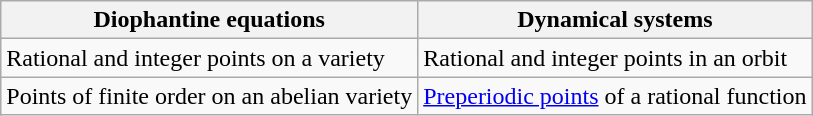<table class="wikitable">
<tr>
<th>Diophantine equations</th>
<th>Dynamical systems</th>
</tr>
<tr>
<td>Rational and integer points on a variety</td>
<td>Rational and integer points in an orbit</td>
</tr>
<tr>
<td>Points of finite order on an abelian variety</td>
<td><a href='#'>Preperiodic points</a> of a rational function</td>
</tr>
</table>
